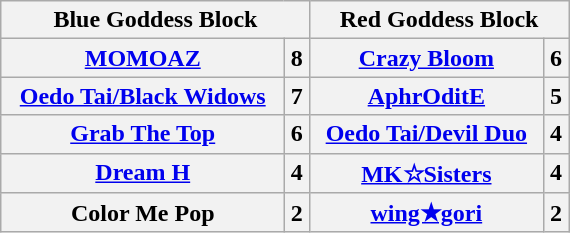<table class="wikitable" style="text-align:center; margin: 1em auto 1em auto" width="30%">
<tr>
<th colspan="2">Blue Goddess Block</th>
<th colspan="2">Red Goddess Block</th>
</tr>
<tr>
<th><a href='#'>MOMOAZ</a><br></th>
<th>8</th>
<th><a href='#'>Crazy Bloom</a><br></th>
<th>6</th>
</tr>
<tr>
<th><a href='#'>Oedo Tai/Black Widows</a><br></th>
<th>7</th>
<th><a href='#'>AphrOditE</a><br></th>
<th>5</th>
</tr>
<tr>
<th><a href='#'>Grab The Top</a><br></th>
<th>6</th>
<th><a href='#'>Oedo Tai/Devil Duo</a><br></th>
<th>4</th>
</tr>
<tr>
<th><a href='#'>Dream H</a><br></th>
<th>4</th>
<th><a href='#'>MK☆Sisters</a><br></th>
<th>4</th>
</tr>
<tr>
<th>Color Me Pop<br></th>
<th>2</th>
<th><a href='#'>wing★gori</a><br></th>
<th>2</th>
</tr>
</table>
